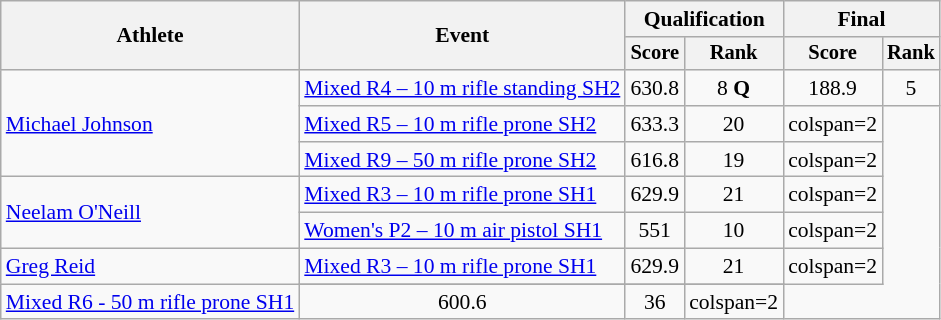<table class=wikitable style="font-size:90%">
<tr>
<th rowspan="2">Athlete</th>
<th rowspan="2">Event</th>
<th colspan="2">Qualification</th>
<th colspan="2">Final</th>
</tr>
<tr style="font-size:95%">
<th>Score</th>
<th>Rank</th>
<th>Score</th>
<th>Rank</th>
</tr>
<tr style="text-align:center;">
<td style="text-align:left;" rowspan=3><a href='#'>Michael Johnson</a></td>
<td style="text-align:left;"><a href='#'>Mixed R4 – 10 m rifle standing SH2</a></td>
<td>630.8</td>
<td>8 <strong>Q</strong></td>
<td>188.9</td>
<td>5</td>
</tr>
<tr style="text-align:center;">
<td style="text-align:left;"><a href='#'>Mixed R5 – 10 m rifle prone SH2</a></td>
<td>633.3</td>
<td>20</td>
<td>colspan=2 </td>
</tr>
<tr style="text-align:center;">
<td style="text-align:left;"><a href='#'>Mixed R9 – 50 m rifle prone SH2</a></td>
<td>616.8</td>
<td>19</td>
<td>colspan=2 </td>
</tr>
<tr style="text-align:center;">
<td style="text-align:left;" rowspan =2><a href='#'>Neelam O'Neill</a></td>
<td style="text-align:left;"><a href='#'>Mixed R3 – 10 m rifle prone SH1</a></td>
<td>629.9</td>
<td>21</td>
<td>colspan=2 </td>
</tr>
<tr style="text-align:center;">
<td style="text-align:left;"><a href='#'>Women's P2 – 10 m air pistol SH1</a></td>
<td>551</td>
<td>10</td>
<td>colspan=2 </td>
</tr>
<tr style="text-align:center;">
<td rowspan="2" style="text-align:left;"><a href='#'>Greg Reid</a></td>
<td style="text-align:left;"><a href='#'>Mixed R3 – 10 m rifle prone SH1</a></td>
<td>629.9</td>
<td>21</td>
<td>colspan=2 </td>
</tr>
<tr>
</tr>
<tr style="text-align:center;">
<td style="text-align:left;"><a href='#'>Mixed R6 - 50 m rifle prone SH1</a></td>
<td>600.6</td>
<td>36</td>
<td>colspan=2 </td>
</tr>
</table>
